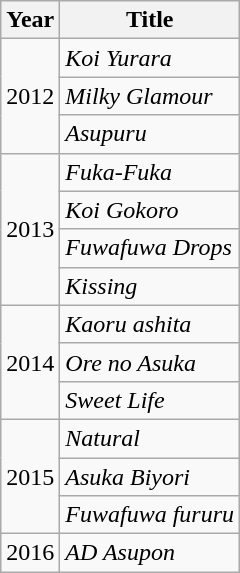<table class="wikitable">
<tr>
<th>Year</th>
<th>Title</th>
</tr>
<tr>
<td rowspan="3">2012</td>
<td><em>Koi Yurara</em></td>
</tr>
<tr>
<td><em>Milky Glamour</em></td>
</tr>
<tr>
<td><em>Asupuru</em></td>
</tr>
<tr>
<td rowspan="4">2013</td>
<td><em>Fuka-Fuka</em></td>
</tr>
<tr>
<td><em>Koi Gokoro</em></td>
</tr>
<tr>
<td><em>Fuwafuwa Drops</em></td>
</tr>
<tr>
<td><em>Kissing</em></td>
</tr>
<tr>
<td rowspan="3">2014</td>
<td><em>Kaoru ashita</em></td>
</tr>
<tr>
<td><em>Ore no Asuka</em></td>
</tr>
<tr>
<td><em>Sweet Life</em></td>
</tr>
<tr>
<td rowspan="3">2015</td>
<td><em>Natural</em></td>
</tr>
<tr>
<td><em>Asuka Biyori</em></td>
</tr>
<tr>
<td><em>Fuwafuwa fururu</em></td>
</tr>
<tr>
<td>2016</td>
<td><em>AD Asupon</em></td>
</tr>
</table>
